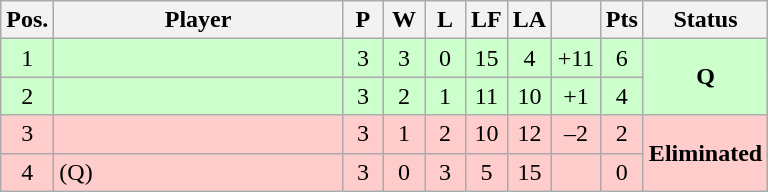<table class="wikitable" style="text-align:center; margin: 1em auto 1em auto, align:left">
<tr>
<th width=20>Pos.</th>
<th width=185>Player</th>
<th width=20>P</th>
<th width=20>W</th>
<th width=20>L</th>
<th width=20>LF</th>
<th width=20>LA</th>
<th width=25></th>
<th width=20>Pts</th>
<th width=70>Status</th>
</tr>
<tr style="background:#CCFFCC;">
<td>1</td>
<td style="text-align:left"></td>
<td>3</td>
<td>3</td>
<td>0</td>
<td>15</td>
<td>4</td>
<td>+11</td>
<td>6</td>
<td rowspan=2><strong>Q</strong></td>
</tr>
<tr style="background:#CCFFCC;">
<td>2</td>
<td style="text-align:left"></td>
<td>3</td>
<td>2</td>
<td>1</td>
<td>11</td>
<td>10</td>
<td>+1</td>
<td>4</td>
</tr>
<tr style="background:#FFCCCC;">
<td>3</td>
<td style="text-align:left"></td>
<td>3</td>
<td>1</td>
<td>2</td>
<td>10</td>
<td>12</td>
<td>–2</td>
<td>2</td>
<td rowspan=2><strong>Eliminated</strong></td>
</tr>
<tr style="background:#FFCCCC;">
<td>4</td>
<td style="text-align:left"> (Q)</td>
<td>3</td>
<td>0</td>
<td>3</td>
<td>5</td>
<td>15</td>
<td></td>
<td>0</td>
</tr>
</table>
